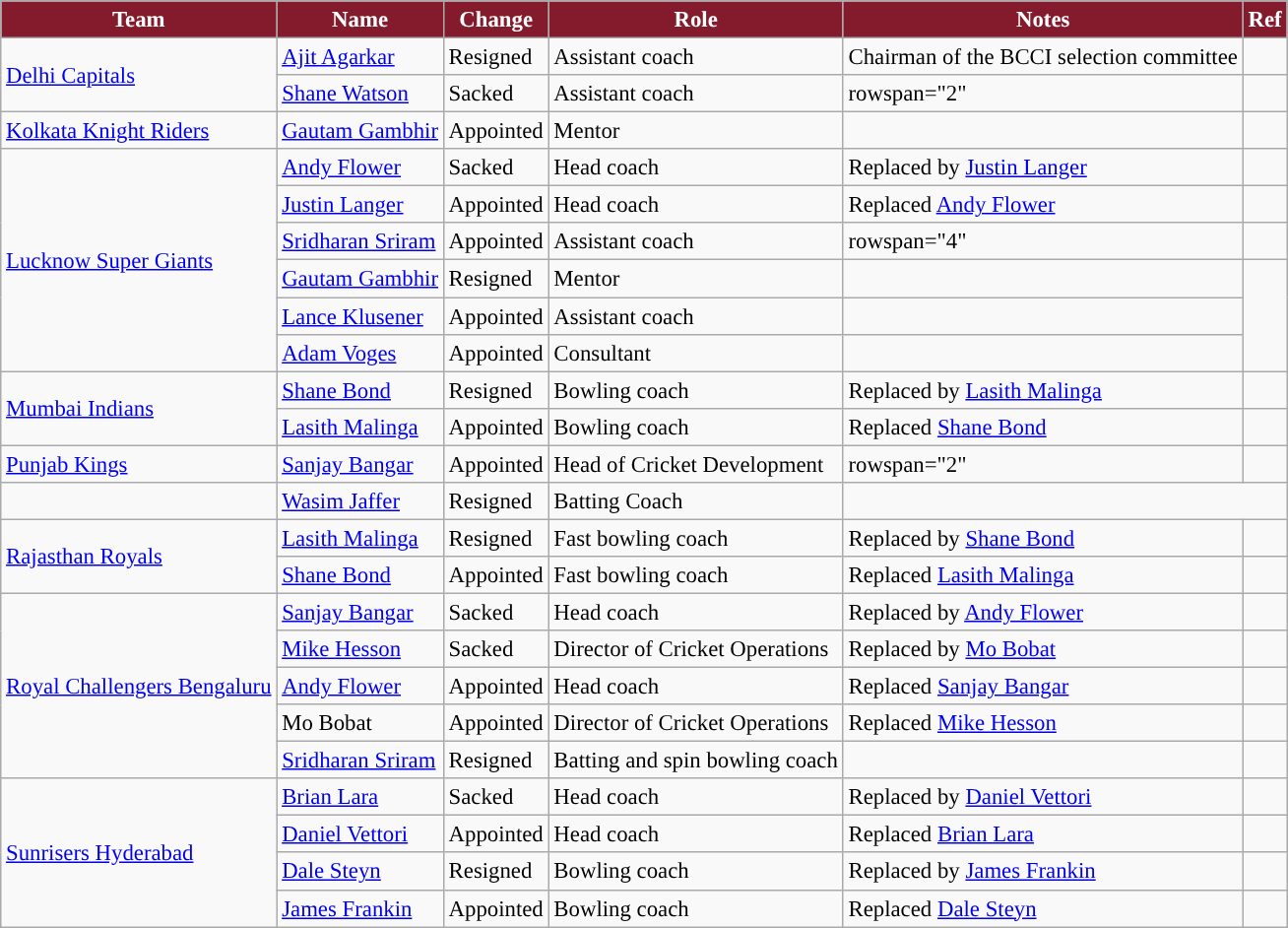<table class="wikitable" style="font-size:95%;">
<tr>
<th style="background: #841B2D;color:white">Team</th>
<th style="background: #841B2D;color:white">Name</th>
<th style="background: #841B2D;color:white">Change</th>
<th style="background: #841B2D;color:white">Role</th>
<th style="background: #841B2D;color:white">Notes</th>
<th style="background: #841B2D;color:white">Ref</th>
</tr>
<tr>
<td rowspan="2"><a href='#'>Delhi Capitals</a></td>
<td><a href='#'>Ajit Agarkar</a></td>
<td>Resigned</td>
<td>Assistant coach</td>
<td>Chairman of the BCCI selection committee</td>
<td></td>
</tr>
<tr>
<td><a href='#'>Shane Watson</a></td>
<td>Sacked</td>
<td>Assistant coach</td>
<td>rowspan="2" </td>
<td></td>
</tr>
<tr>
<td><a href='#'>Kolkata Knight Riders</a></td>
<td><a href='#'>Gautam Gambhir</a></td>
<td>Appointed</td>
<td>Mentor</td>
<td></td>
</tr>
<tr>
<td rowspan="6"><a href='#'>Lucknow Super Giants</a></td>
<td><a href='#'>Andy Flower</a></td>
<td>Sacked</td>
<td>Head coach</td>
<td>Replaced by <a href='#'>Justin Langer</a></td>
<td></td>
</tr>
<tr>
<td><a href='#'>Justin Langer</a></td>
<td>Appointed</td>
<td>Head coach</td>
<td>Replaced <a href='#'>Andy Flower</a></td>
<td></td>
</tr>
<tr>
<td><a href='#'>Sridharan Sriram</a></td>
<td>Appointed</td>
<td>Assistant coach</td>
<td>rowspan="4" </td>
<td></td>
</tr>
<tr>
<td><a href='#'>Gautam Gambhir</a></td>
<td>Resigned</td>
<td>Mentor</td>
<td></td>
</tr>
<tr>
<td><a href='#'>Lance Klusener</a></td>
<td>Appointed</td>
<td>Assistant coach</td>
<td></td>
</tr>
<tr>
<td><a href='#'>Adam Voges</a></td>
<td>Appointed</td>
<td>Consultant</td>
<td></td>
</tr>
<tr>
<td rowspan="2"><a href='#'>Mumbai Indians</a></td>
<td><a href='#'>Shane Bond</a></td>
<td>Resigned</td>
<td>Bowling coach</td>
<td>Replaced by <a href='#'>Lasith Malinga</a></td>
<td></td>
</tr>
<tr>
<td><a href='#'>Lasith Malinga</a></td>
<td>Appointed</td>
<td>Bowling coach</td>
<td>Replaced <a href='#'>Shane Bond</a></td>
<td></td>
</tr>
<tr>
<td><a href='#'>Punjab Kings</a></td>
<td><a href='#'>Sanjay Bangar</a></td>
<td>Appointed</td>
<td>Head of Cricket Development</td>
<td>rowspan="2" </td>
<td></td>
</tr>
<tr>
<td></td>
<td><a href='#'>Wasim Jaffer</a></td>
<td>Resigned</td>
<td>Batting Coach</td>
</tr>
<tr>
<td rowspan="2"><a href='#'>Rajasthan Royals</a></td>
<td><a href='#'>Lasith Malinga</a></td>
<td>Resigned</td>
<td>Fast bowling coach</td>
<td>Replaced by <a href='#'>Shane Bond</a></td>
<td></td>
</tr>
<tr>
<td><a href='#'>Shane Bond</a></td>
<td>Appointed</td>
<td>Fast bowling coach</td>
<td>Replaced <a href='#'>Lasith Malinga</a></td>
<td></td>
</tr>
<tr>
<td rowspan="5"><a href='#'>Royal Challengers Bengaluru</a></td>
<td><a href='#'>Sanjay Bangar</a></td>
<td>Sacked</td>
<td>Head coach</td>
<td>Replaced by <a href='#'>Andy Flower</a></td>
<td></td>
</tr>
<tr>
<td><a href='#'>Mike Hesson</a></td>
<td>Sacked</td>
<td>Director of Cricket Operations</td>
<td>Replaced by <a href='#'>Mo Bobat</a></td>
<td></td>
</tr>
<tr>
<td><a href='#'>Andy Flower</a></td>
<td>Appointed</td>
<td>Head coach</td>
<td>Replaced <a href='#'>Sanjay Bangar</a></td>
<td></td>
</tr>
<tr>
<td>Mo Bobat</td>
<td>Appointed</td>
<td>Director of Cricket Operations</td>
<td>Replaced <a href='#'>Mike Hesson</a></td>
<td></td>
</tr>
<tr>
<td><a href='#'>Sridharan Sriram</a></td>
<td>Resigned</td>
<td>Batting and spin bowling coach</td>
<td></td>
<td></td>
</tr>
<tr>
<td rowspan="4"><a href='#'>Sunrisers Hyderabad</a></td>
<td><a href='#'>Brian Lara</a></td>
<td>Sacked</td>
<td>Head coach</td>
<td>Replaced by <a href='#'>Daniel Vettori</a></td>
<td></td>
</tr>
<tr>
<td><a href='#'>Daniel Vettori</a></td>
<td>Appointed</td>
<td>Head coach</td>
<td>Replaced <a href='#'>Brian Lara</a></td>
<td></td>
</tr>
<tr>
<td><a href='#'>Dale Steyn</a></td>
<td>Resigned</td>
<td>Bowling coach</td>
<td>Replaced by <a href='#'>James Frankin</a></td>
<td></td>
</tr>
<tr>
<td><a href='#'>James Frankin</a></td>
<td>Appointed</td>
<td>Bowling coach</td>
<td>Replaced <a href='#'>Dale Steyn</a></td>
<td></td>
</tr>
</table>
